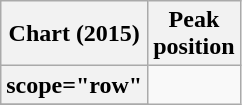<table class="wikitable plainrowheaders sortable" style="text-align:center;">
<tr>
<th scope="col">Chart (2015)</th>
<th scope="col">Peak<br>position</th>
</tr>
<tr>
<th>scope="row"</th>
</tr>
<tr>
</tr>
</table>
